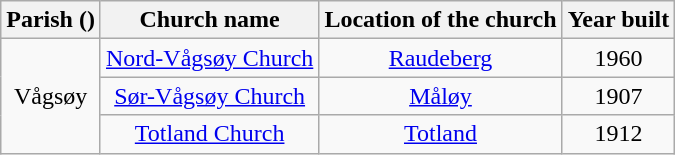<table class="wikitable" style="text-align:center">
<tr>
<th>Parish ()</th>
<th>Church name</th>
<th>Location of the church</th>
<th>Year built</th>
</tr>
<tr>
<td rowspan="3">Vågsøy</td>
<td><a href='#'>Nord-Vågsøy Church</a></td>
<td><a href='#'>Raudeberg</a></td>
<td>1960</td>
</tr>
<tr>
<td><a href='#'>Sør-Vågsøy Church</a></td>
<td><a href='#'>Måløy</a></td>
<td>1907</td>
</tr>
<tr>
<td><a href='#'>Totland Church</a></td>
<td><a href='#'>Totland</a></td>
<td>1912</td>
</tr>
</table>
